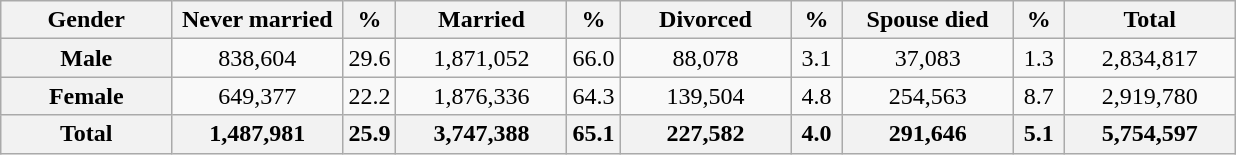<table class="wikitable">
<tr>
<th style="width:80pt;">Gender</th>
<th style="width:80pt;">Never married</th>
<th style="width:20pt;">%</th>
<th style="width:80pt;">Married</th>
<th style="width:20pt;">%</th>
<th style="width:80pt;">Divorced</th>
<th style="width:20pt;">%</th>
<th style="width:80pt;">Spouse died</th>
<th style="width:20pt;">%</th>
<th style="width:80pt;">Total</th>
</tr>
<tr>
<th style="width:80pt;">Male</th>
<td style="text-align:center;">838,604</td>
<td style="text-align:center;">29.6</td>
<td style="text-align:center;">1,871,052</td>
<td style="text-align:center;">66.0</td>
<td style="text-align:center;">88,078</td>
<td style="text-align:center;">3.1</td>
<td style="text-align:center;">37,083</td>
<td style="text-align:center;">1.3</td>
<td style="text-align:center;">2,834,817</td>
</tr>
<tr>
<th style="width:80pt;">Female</th>
<td style="text-align:center;">649,377</td>
<td style="text-align:center;">22.2</td>
<td style="text-align:center;">1,876,336</td>
<td style="text-align:center;">64.3</td>
<td style="text-align:center;">139,504</td>
<td style="text-align:center;">4.8</td>
<td style="text-align:center;">254,563</td>
<td style="text-align:center;">8.7</td>
<td style="text-align:center;">2,919,780</td>
</tr>
<tr>
<th>Total</th>
<th>1,487,981</th>
<th>25.9</th>
<th>3,747,388</th>
<th>65.1</th>
<th>227,582</th>
<th>4.0</th>
<th>291,646</th>
<th>5.1</th>
<th>5,754,597</th>
</tr>
</table>
